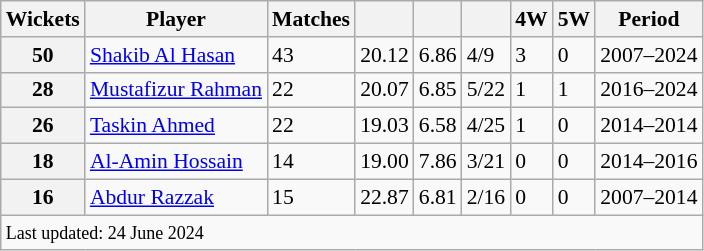<table class="wikitable" style="font-size: 90%">
<tr>
<th>Wickets</th>
<th>Player</th>
<th>Matches</th>
<th></th>
<th></th>
<th></th>
<th>4W</th>
<th>5W</th>
<th>Period</th>
</tr>
<tr>
<th>50</th>
<td><a href='#'>Shakib Al Hasan</a></td>
<td>43</td>
<td>20.12</td>
<td>6.86</td>
<td>4/9</td>
<td>3</td>
<td>0</td>
<td>2007–2024</td>
</tr>
<tr>
<th>28</th>
<td><a href='#'>Mustafizur Rahman</a></td>
<td>22</td>
<td>20.07</td>
<td>6.85</td>
<td>5/22</td>
<td>1</td>
<td>1</td>
<td>2016–2024</td>
</tr>
<tr>
<th>26</th>
<td><a href='#'>Taskin Ahmed</a></td>
<td>22</td>
<td>19.03</td>
<td>6.58</td>
<td>4/25</td>
<td>1</td>
<td>0</td>
<td>2014–2014</td>
</tr>
<tr>
<th>18</th>
<td><a href='#'>Al-Amin Hossain</a></td>
<td>14</td>
<td>19.00</td>
<td>7.86</td>
<td>3/21</td>
<td>0</td>
<td>0</td>
<td>2014–2016</td>
</tr>
<tr>
<th>16</th>
<td><a href='#'>Abdur Razzak</a></td>
<td>15</td>
<td>22.87</td>
<td>6.81</td>
<td>2/16</td>
<td>0</td>
<td>0</td>
<td>2007–2014</td>
</tr>
<tr>
<td colspan="9"><small>Last updated: 24 June 2024</small></td>
</tr>
</table>
